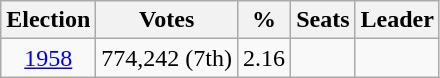<table class=wikitable style=text-align:center>
<tr>
<th>Election</th>
<th>Votes</th>
<th>%</th>
<th>Seats</th>
<th>Leader</th>
</tr>
<tr>
<td><a href='#'>1958</a></td>
<td>774,242 (7th)</td>
<td>2.16</td>
<td></td>
<td></td>
</tr>
</table>
